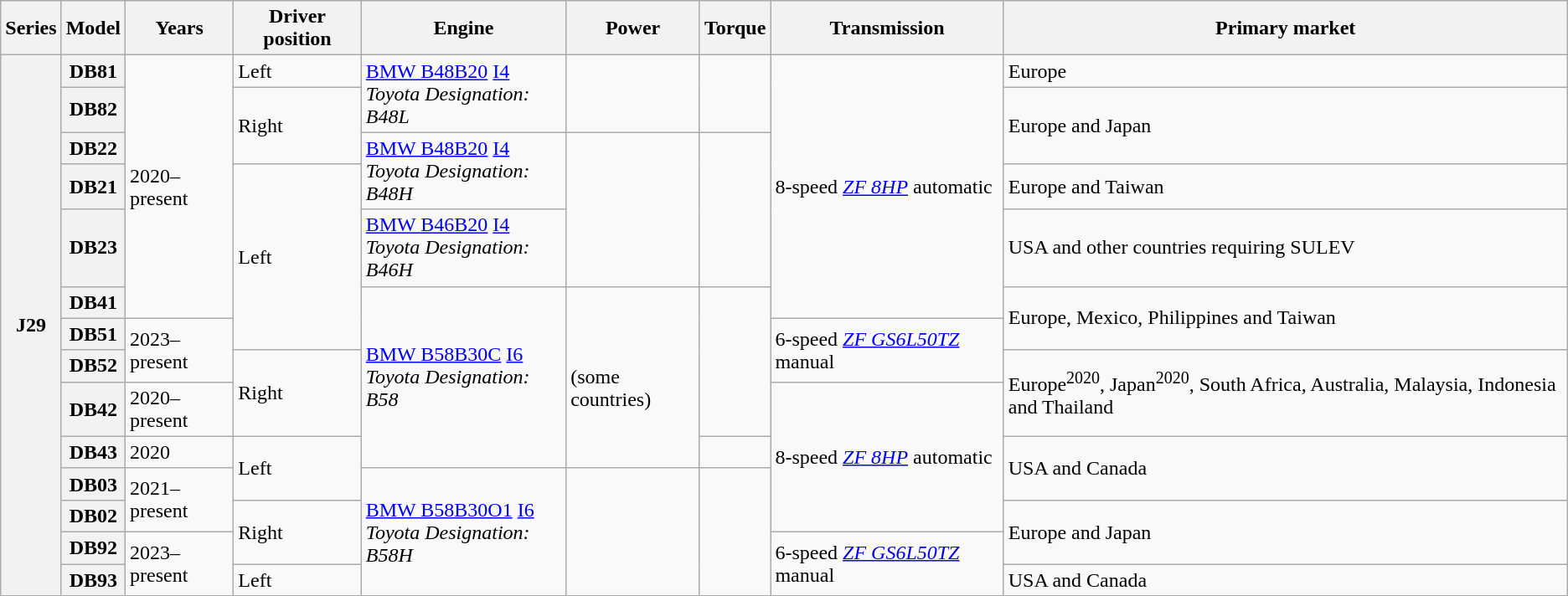<table class="wikitable">
<tr>
<th>Series</th>
<th>Model</th>
<th>Years</th>
<th>Driver position</th>
<th>Engine</th>
<th>Power</th>
<th>Torque</th>
<th>Transmission</th>
<th>Primary market</th>
</tr>
<tr>
<th rowspan="14" !>J29</th>
<th>DB81</th>
<td rowspan="6">2020–present</td>
<td>Left</td>
<td rowspan="2"> <a href='#'>BMW B48B20</a> <a href='#'>I4</a><br><em>Toyota Designation: B48L</em></td>
<td rowspan="2"></td>
<td rowspan="2"></td>
<td rowspan="6">8-speed <em><a href='#'>ZF 8HP</a></em> automatic</td>
<td>Europe</td>
</tr>
<tr>
<th>DB82</th>
<td rowspan="2">Right</td>
<td rowspan="2">Europe and Japan</td>
</tr>
<tr>
<th>DB22</th>
<td rowspan="2"> <a href='#'>BMW B48B20</a> <a href='#'>I4</a><br><em>Toyota Designation: B48H</em></td>
<td rowspan="3"></td>
<td rowspan="3"></td>
</tr>
<tr>
<th>DB21</th>
<td rowspan="4">Left</td>
<td>Europe and Taiwan</td>
</tr>
<tr>
<th>DB23</th>
<td> <a href='#'>BMW B46B20</a> <a href='#'>I4</a><br><em>Toyota Designation: B46H</em></td>
<td>USA and other countries requiring SULEV</td>
</tr>
<tr>
<th>DB41</th>
<td rowspan="5"> <a href='#'>BMW B58B30C</a> <a href='#'>I6</a><br><em>Toyota Designation: B58</em></td>
<td rowspan="5"><br> (some countries)</td>
<td rowspan="4"></td>
<td rowspan="2">Europe, Mexico, Philippines and Taiwan</td>
</tr>
<tr>
<th>DB51</th>
<td rowspan="2">2023–present</td>
<td rowspan="2">6-speed <em><a href='#'>ZF GS6L50TZ</a></em> manual</td>
</tr>
<tr>
<th>DB52</th>
<td rowspan="2">Right</td>
<td rowspan="2">Europe<sup>2020</sup>, Japan<sup>2020</sup>, South Africa, Australia, Malaysia, Indonesia and Thailand</td>
</tr>
<tr>
<th>DB42</th>
<td>2020–present</td>
<td rowspan="4">8-speed <em><a href='#'>ZF 8HP</a></em> automatic</td>
</tr>
<tr>
<th>DB43</th>
<td>2020</td>
<td rowspan="2">Left</td>
<td></td>
<td rowspan="2">USA and Canada</td>
</tr>
<tr>
<th>DB03</th>
<td rowspan="2">2021–present</td>
<td rowspan="4"> <a href='#'>BMW B58B30O1</a> <a href='#'>I6</a><br><em>Toyota Designation: B58H</em></td>
<td rowspan="4"></td>
<td rowspan="4"></td>
</tr>
<tr>
<th>DB02</th>
<td rowspan="2">Right</td>
<td rowspan="2">Europe and Japan</td>
</tr>
<tr>
<th>DB92</th>
<td rowspan="2">2023–present</td>
<td rowspan="2">6-speed <em><a href='#'>ZF GS6L50TZ</a></em> manual</td>
</tr>
<tr>
<th>DB93</th>
<td>Left</td>
<td>USA and Canada</td>
</tr>
</table>
